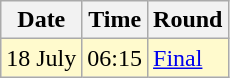<table class="wikitable">
<tr>
<th>Date</th>
<th>Time</th>
<th>Round</th>
</tr>
<tr style=background:lemonchiffon>
<td>18 July</td>
<td>06:15</td>
<td><a href='#'>Final</a></td>
</tr>
</table>
